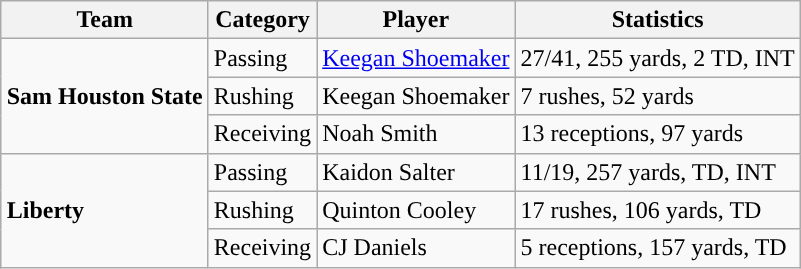<table class="wikitable" style="float: right;">
<tr>
<th>Team</th>
<th>Category</th>
<th>Player</th>
<th>Statistics</th>
</tr>
<tr>
<td rowspan=3><strong>Sam Houston State</strong></td>
<td>Passing</td>
<td><a href='#'>Keegan Shoemaker</a></td>
<td>27/41, 255 yards, 2 TD, INT</td>
</tr>
<tr>
<td>Rushing</td>
<td>Keegan Shoemaker</td>
<td>7 rushes, 52 yards</td>
</tr>
<tr>
<td>Receiving</td>
<td>Noah Smith</td>
<td>13 receptions, 97 yards</td>
</tr>
<tr>
<td rowspan=3><strong>Liberty</strong></td>
<td>Passing</td>
<td>Kaidon Salter</td>
<td>11/19, 257 yards, TD, INT</td>
</tr>
<tr>
<td>Rushing</td>
<td>Quinton Cooley</td>
<td>17 rushes, 106 yards, TD</td>
</tr>
<tr>
<td>Receiving</td>
<td>CJ Daniels</td>
<td>5 receptions, 157 yards, TD</td>
</tr>
</table>
